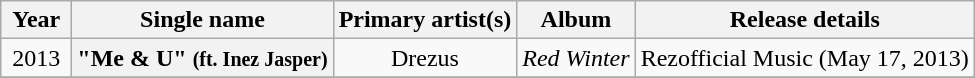<table class="wikitable plainrowheaders" style="text-align:center;">
<tr>
<th scope="col" rowspan="1" style="width:2.5em;">Year</th>
<th scope="col" rowspan="1">Single name</th>
<th scope="col" rowspan="1">Primary artist(s)</th>
<th scope="col" rowspan="1">Album</th>
<th scope="col" rowspan="1">Release details</th>
</tr>
<tr>
<td rowspan="1">2013</td>
<th scope="row">"Me & U" <small>(ft. Inez Jasper)</small></th>
<td>Drezus</td>
<td><em>Red Winter</em></td>
<td align=left>Rezofficial Music (May 17, 2013)</td>
</tr>
<tr>
</tr>
</table>
